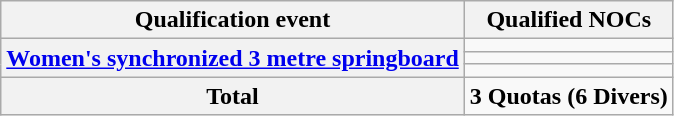<table class="wikitable">
<tr>
<th>Qualification event</th>
<th>Qualified NOCs</th>
</tr>
<tr>
<th rowspan="3"><a href='#'>Women's synchronized 3 metre springboard</a></th>
<td></td>
</tr>
<tr>
<td></td>
</tr>
<tr>
<td></td>
</tr>
<tr>
<th>Total</th>
<td><strong>3 Quotas (6 Divers)</strong></td>
</tr>
</table>
